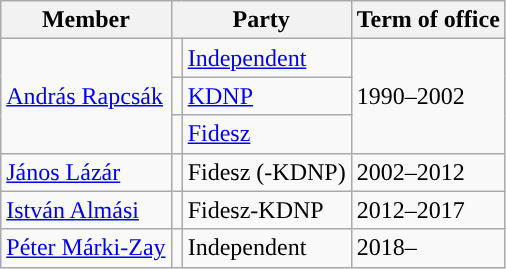<table class=wikitable>
<tr>
<th>Member</th>
<th colspan=2>Party</th>
<th>Term of office</th>
</tr>
<tr>
<td rowspan=3><a href='#'>András Rapcsák</a></td>
<td style="background-color:"></td>
<td><a href='#'>Independent</a></td>
<td rowspan=3>1990–2002</td>
</tr>
<tr>
<td style="background-color:"></td>
<td><a href='#'>KDNP</a></td>
</tr>
<tr>
<td style="background-color:"></td>
<td><a href='#'>Fidesz</a></td>
</tr>
<tr>
<td><a href='#'>János Lázár</a></td>
<td style="background-color:"></td>
<td>Fidesz (-KDNP)</td>
<td>2002–2012</td>
</tr>
<tr>
<td><a href='#'>István Almási</a></td>
<td style="background-color:"></td>
<td>Fidesz-KDNP</td>
<td>2012–2017</td>
</tr>
<tr>
<td><a href='#'>Péter Márki-Zay</a></td>
<td style="background-color:"></td>
<td>Independent</td>
<td>2018–</td>
</tr>
</table>
